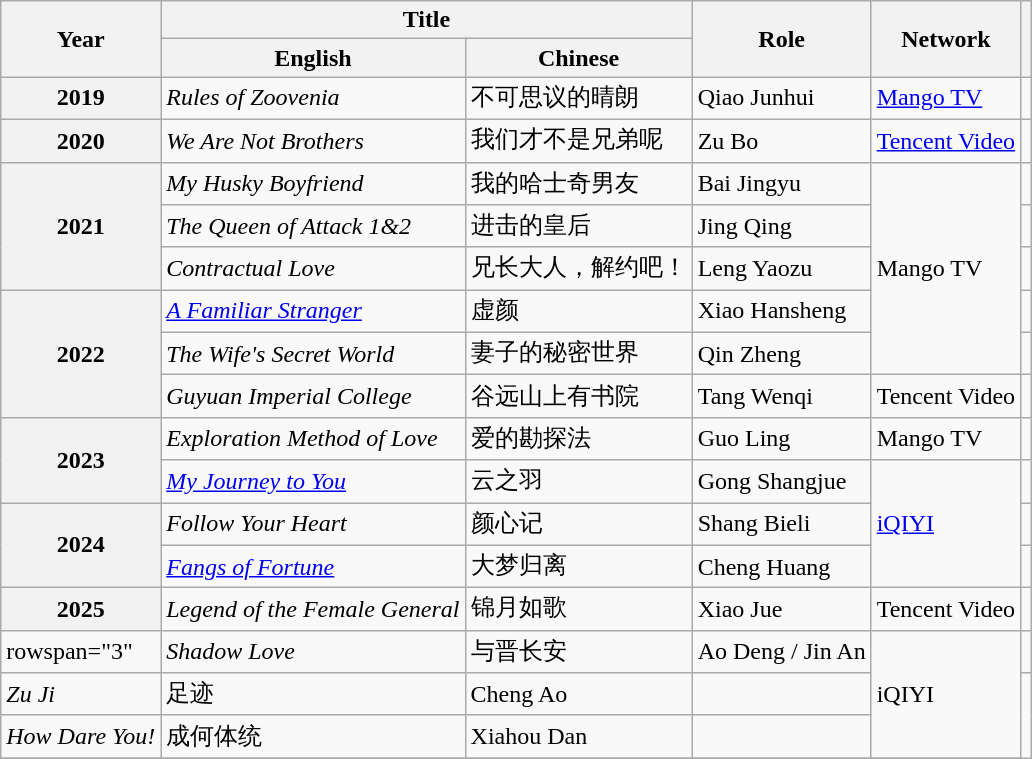<table class="wikitable sortable plainrowheaders">
<tr>
<th scope="col" rowspan="2">Year</th>
<th scope="col" colspan="2">Title</th>
<th scope="col" rowspan="2">Role</th>
<th scope="col" rowspan="2">Network</th>
<th scope="col" class="unsortable" rowspan="2"></th>
</tr>
<tr>
<th scope="col">English</th>
<th scope="col">Chinese</th>
</tr>
<tr>
<th scope="row">2019</th>
<td><em>Rules of Zoovenia</em></td>
<td>不可思议的晴朗</td>
<td>Qiao Junhui</td>
<td><a href='#'>Mango TV</a></td>
<td></td>
</tr>
<tr>
<th scope="row">2020</th>
<td><em>We Are Not Brothers</em></td>
<td>我们才不是兄弟呢</td>
<td>Zu Bo</td>
<td><a href='#'>Tencent Video</a></td>
<td></td>
</tr>
<tr>
<th scope="row" rowspan="3">2021</th>
<td><em>My Husky Boyfriend</em></td>
<td>我的哈士奇男友</td>
<td>Bai Jingyu</td>
<td rowspan="5">Mango TV</td>
<td></td>
</tr>
<tr>
<td><em>The Queen of Attack 1&2</em></td>
<td>进击的皇后</td>
<td>Jing Qing</td>
<td></td>
</tr>
<tr>
<td><em>Contractual Love</em></td>
<td>兄长大人，解约吧！</td>
<td>Leng Yaozu</td>
<td></td>
</tr>
<tr>
<th scope="row" rowspan="3">2022</th>
<td><em><a href='#'>A Familiar Stranger</a></em></td>
<td>虚颜</td>
<td>Xiao Hansheng</td>
<td></td>
</tr>
<tr>
<td><em>The Wife's Secret World</em></td>
<td>妻子的秘密世界</td>
<td>Qin Zheng</td>
<td></td>
</tr>
<tr>
<td><em>Guyuan Imperial College</em></td>
<td>谷远山上有书院</td>
<td>Tang Wenqi</td>
<td>Tencent Video</td>
<td></td>
</tr>
<tr>
<th scope="row" rowspan="2">2023</th>
<td><em>Exploration Method of Love</em></td>
<td>爱的勘探法</td>
<td>Guo Ling</td>
<td>Mango TV</td>
<td></td>
</tr>
<tr>
<td><em><a href='#'>My Journey to You</a></em></td>
<td>云之羽</td>
<td>Gong Shangjue</td>
<td rowspan="3"><a href='#'>iQIYI</a></td>
<td></td>
</tr>
<tr>
<th scope="row" rowspan="2">2024</th>
<td><em>Follow Your Heart</em></td>
<td>颜心记</td>
<td>Shang Bieli</td>
<td></td>
</tr>
<tr>
<td><em><a href='#'>Fangs of Fortune</a></em></td>
<td>大梦归离</td>
<td>Cheng Huang</td>
<td></td>
</tr>
<tr>
<th scope="row">2025</th>
<td><em>Legend of the Female General</em></td>
<td>锦月如歌</td>
<td>Xiao Jue</td>
<td>Tencent Video</td>
<td></td>
</tr>
<tr>
<td>rowspan="3" </td>
<td><em>Shadow Love</em></td>
<td>与晋长安</td>
<td>Ao Deng / Jin An</td>
<td rowspan="3">iQIYI</td>
<td></td>
</tr>
<tr>
<td><em>Zu Ji</em></td>
<td>足迹</td>
<td>Cheng Ao</td>
<td></td>
</tr>
<tr>
<td><em>How Dare You!</em></td>
<td>成何体统</td>
<td>Xiahou Dan</td>
<td></td>
</tr>
<tr>
</tr>
</table>
